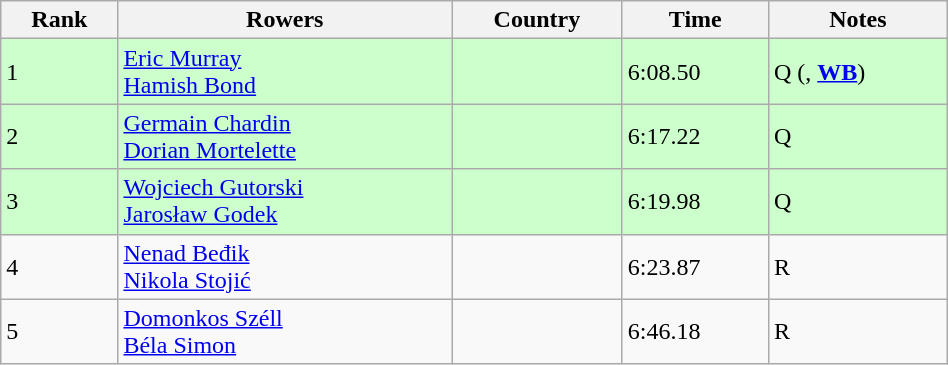<table class="wikitable sortable" width=50%>
<tr>
<th>Rank</th>
<th>Rowers</th>
<th>Country</th>
<th>Time</th>
<th>Notes</th>
</tr>
<tr bgcolor=ccffcc>
<td>1</td>
<td><a href='#'>Eric Murray</a><br><a href='#'>Hamish Bond</a></td>
<td></td>
<td>6:08.50</td>
<td>Q (, <strong><a href='#'>WB</a></strong>)</td>
</tr>
<tr bgcolor=ccffcc>
<td>2</td>
<td><a href='#'>Germain Chardin</a><br><a href='#'>Dorian Mortelette</a></td>
<td></td>
<td>6:17.22</td>
<td>Q</td>
</tr>
<tr bgcolor=ccffcc>
<td>3</td>
<td><a href='#'>Wojciech Gutorski</a><br><a href='#'>Jarosław Godek</a></td>
<td></td>
<td>6:19.98</td>
<td>Q</td>
</tr>
<tr>
<td>4</td>
<td><a href='#'>Nenad Beđik</a><br><a href='#'>Nikola Stojić</a></td>
<td></td>
<td>6:23.87</td>
<td>R</td>
</tr>
<tr>
<td>5</td>
<td><a href='#'>Domonkos Széll</a><br><a href='#'>Béla Simon</a></td>
<td></td>
<td>6:46.18</td>
<td>R</td>
</tr>
</table>
